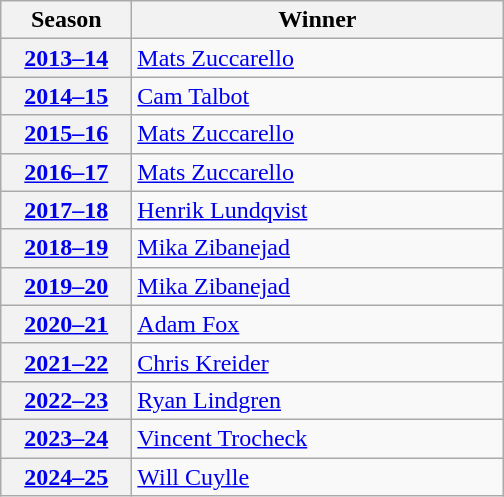<table class="wikitable">
<tr>
<th scope="col" style="width:5em">Season</th>
<th scope="col" style="width:15em">Winner</th>
</tr>
<tr>
<th scope="row"><a href='#'>2013–14</a></th>
<td><a href='#'>Mats Zuccarello</a></td>
</tr>
<tr>
<th scope="row"><a href='#'>2014–15</a></th>
<td><a href='#'>Cam Talbot</a></td>
</tr>
<tr>
<th scope="row"><a href='#'>2015–16</a></th>
<td><a href='#'>Mats Zuccarello</a></td>
</tr>
<tr>
<th scope="row"><a href='#'>2016–17</a></th>
<td><a href='#'>Mats Zuccarello</a></td>
</tr>
<tr>
<th scope="row"><a href='#'>2017–18</a></th>
<td><a href='#'>Henrik Lundqvist</a></td>
</tr>
<tr>
<th scope="row"><a href='#'>2018–19</a></th>
<td><a href='#'>Mika Zibanejad</a></td>
</tr>
<tr>
<th scope="row"><a href='#'>2019–20</a></th>
<td><a href='#'>Mika Zibanejad</a></td>
</tr>
<tr>
<th scope="row"><a href='#'>2020–21</a></th>
<td><a href='#'>Adam Fox</a></td>
</tr>
<tr>
<th scope="row"><a href='#'>2021–22</a></th>
<td><a href='#'>Chris Kreider</a></td>
</tr>
<tr>
<th scope="row"><a href='#'>2022–23</a></th>
<td><a href='#'>Ryan Lindgren</a></td>
</tr>
<tr>
<th scope="row"><a href='#'>2023–24</a></th>
<td><a href='#'>Vincent Trocheck</a></td>
</tr>
<tr>
<th scope="row"><a href='#'>2024–25</a></th>
<td><a href='#'>Will Cuylle</a></td>
</tr>
</table>
